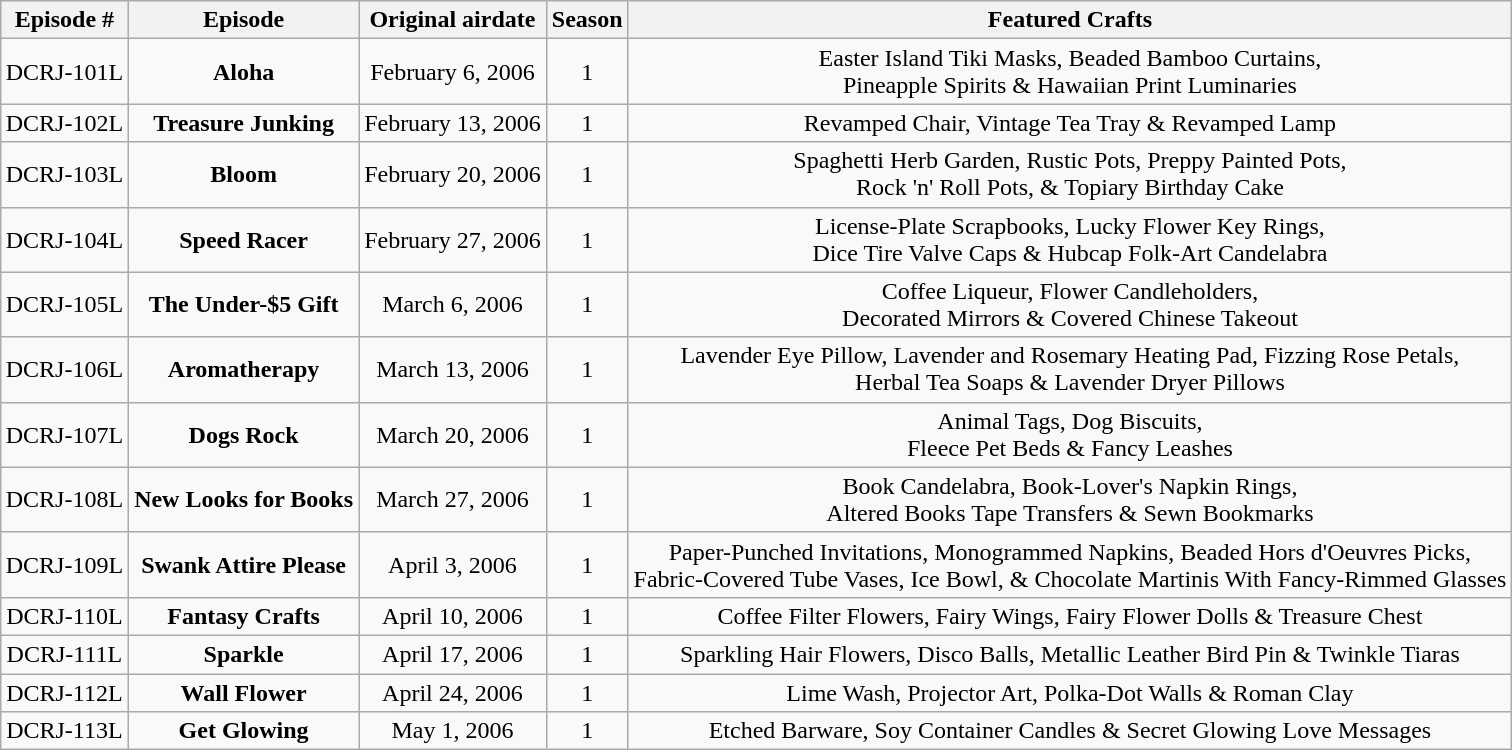<table class="wikitable" style="margin:1em auto; text-align:center;">
<tr>
<th>Episode #</th>
<th>Episode</th>
<th>Original airdate</th>
<th>Season</th>
<th>Featured Crafts</th>
</tr>
<tr>
<td>DCRJ-101L</td>
<td><strong>Aloha</strong></td>
<td>February 6, 2006</td>
<td>1</td>
<td>Easter Island Tiki Masks, Beaded Bamboo Curtains,<br>Pineapple Spirits & Hawaiian Print Luminaries</td>
</tr>
<tr>
<td>DCRJ-102L</td>
<td><strong>Treasure Junking</strong></td>
<td>February 13, 2006</td>
<td>1</td>
<td>Revamped Chair, Vintage Tea Tray & Revamped Lamp</td>
</tr>
<tr>
<td>DCRJ-103L</td>
<td><strong>Bloom</strong></td>
<td>February 20, 2006</td>
<td>1</td>
<td>Spaghetti Herb Garden, Rustic Pots, Preppy Painted Pots,<br>Rock 'n' Roll Pots, & Topiary Birthday Cake</td>
</tr>
<tr>
<td>DCRJ-104L</td>
<td><strong>Speed Racer</strong></td>
<td>February 27, 2006</td>
<td>1</td>
<td>License-Plate Scrapbooks, Lucky Flower Key Rings,<br>Dice Tire Valve Caps & Hubcap Folk-Art Candelabra</td>
</tr>
<tr>
<td>DCRJ-105L</td>
<td><strong>The Under-$5 Gift</strong></td>
<td>March 6, 2006</td>
<td>1</td>
<td>Coffee Liqueur, Flower Candleholders,<br>Decorated Mirrors & Covered Chinese Takeout</td>
</tr>
<tr>
<td>DCRJ-106L</td>
<td><strong>Aromatherapy</strong></td>
<td>March 13, 2006</td>
<td>1</td>
<td>Lavender Eye Pillow, Lavender and Rosemary Heating Pad, Fizzing Rose Petals,<br>Herbal Tea Soaps & Lavender Dryer Pillows</td>
</tr>
<tr>
<td>DCRJ-107L</td>
<td><strong>Dogs Rock</strong></td>
<td>March 20, 2006</td>
<td>1</td>
<td>Animal Tags, Dog Biscuits,<br>Fleece Pet Beds & Fancy Leashes</td>
</tr>
<tr>
<td>DCRJ-108L</td>
<td><strong>New Looks for Books</strong></td>
<td>March 27, 2006</td>
<td>1</td>
<td>Book Candelabra, Book-Lover's Napkin Rings,<br>Altered Books Tape Transfers & Sewn Bookmarks</td>
</tr>
<tr>
<td>DCRJ-109L</td>
<td><strong>Swank Attire Please</strong></td>
<td>April 3, 2006</td>
<td>1</td>
<td>Paper-Punched Invitations, Monogrammed Napkins, Beaded Hors d'Oeuvres Picks,<br>Fabric-Covered Tube Vases, Ice Bowl, & Chocolate Martinis With Fancy-Rimmed Glasses</td>
</tr>
<tr>
<td>DCRJ-110L</td>
<td><strong>Fantasy Crafts</strong></td>
<td>April 10, 2006</td>
<td>1</td>
<td>Coffee Filter Flowers, Fairy Wings, Fairy Flower Dolls & Treasure Chest</td>
</tr>
<tr>
<td>DCRJ-111L</td>
<td><strong>Sparkle</strong></td>
<td>April 17, 2006</td>
<td>1</td>
<td>Sparkling Hair Flowers, Disco Balls, Metallic Leather Bird Pin & Twinkle Tiaras</td>
</tr>
<tr>
<td>DCRJ-112L</td>
<td><strong>Wall Flower</strong></td>
<td>April 24, 2006</td>
<td>1</td>
<td>Lime Wash, Projector Art, Polka-Dot Walls & Roman Clay</td>
</tr>
<tr>
<td>DCRJ-113L</td>
<td><strong>Get Glowing</strong></td>
<td>May 1, 2006</td>
<td>1</td>
<td>Etched Barware, Soy Container Candles & Secret Glowing Love Messages</td>
</tr>
</table>
